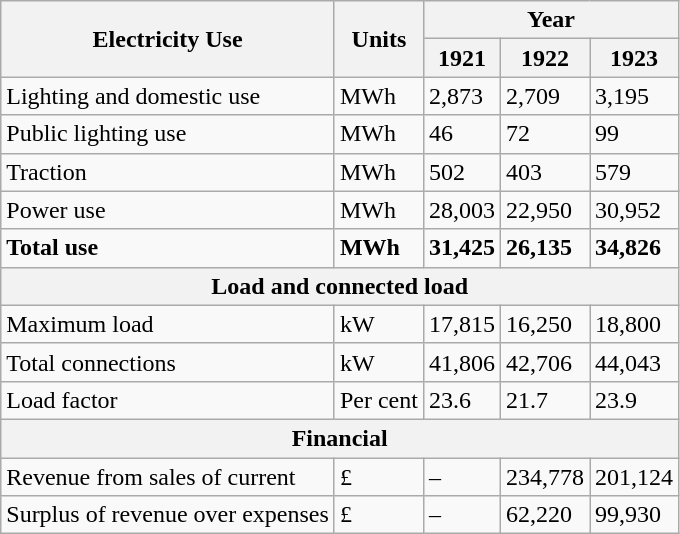<table class="wikitable">
<tr>
<th rowspan="2">Electricity Use</th>
<th rowspan="2">Units</th>
<th colspan="3">Year</th>
</tr>
<tr>
<th>1921</th>
<th>1922</th>
<th>1923</th>
</tr>
<tr>
<td>Lighting and domestic use</td>
<td>MWh</td>
<td>2,873</td>
<td>2,709</td>
<td>3,195</td>
</tr>
<tr>
<td>Public lighting use</td>
<td>MWh</td>
<td>46</td>
<td>72</td>
<td>99</td>
</tr>
<tr>
<td>Traction</td>
<td>MWh</td>
<td>502</td>
<td>403</td>
<td>579</td>
</tr>
<tr>
<td>Power use</td>
<td>MWh</td>
<td>28,003</td>
<td>22,950</td>
<td>30,952</td>
</tr>
<tr>
<td><strong>Total use</strong></td>
<td><strong>MWh</strong></td>
<td><strong>31,425</strong></td>
<td><strong>26,135</strong></td>
<td><strong>34,826</strong></td>
</tr>
<tr>
<th colspan="5">Load and connected load</th>
</tr>
<tr>
<td>Maximum load</td>
<td>kW</td>
<td>17,815</td>
<td>16,250</td>
<td>18,800</td>
</tr>
<tr>
<td>Total connections</td>
<td>kW</td>
<td>41,806</td>
<td>42,706</td>
<td>44,043</td>
</tr>
<tr>
<td>Load factor</td>
<td>Per cent</td>
<td>23.6</td>
<td>21.7</td>
<td>23.9</td>
</tr>
<tr>
<th colspan="5">Financial</th>
</tr>
<tr>
<td>Revenue from sales of current</td>
<td>£</td>
<td>–</td>
<td>234,778</td>
<td>201,124</td>
</tr>
<tr>
<td>Surplus of revenue over expenses</td>
<td>£</td>
<td>–</td>
<td>62,220</td>
<td>99,930</td>
</tr>
</table>
